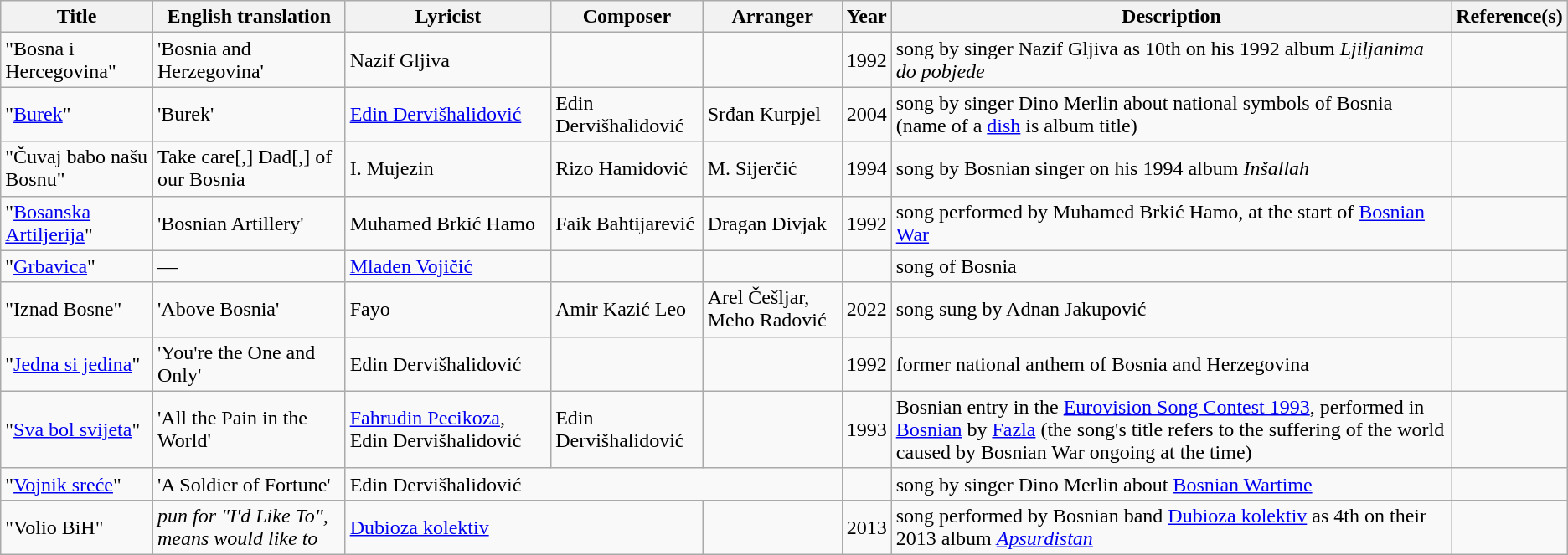<table class="wikitable sortable">
<tr>
<th>Title</th>
<th>English translation</th>
<th>Lyricist</th>
<th>Composer</th>
<th>Arranger</th>
<th>Year</th>
<th scope="col" class="unsortable">Description</th>
<th scope="col" class="unsortable">Reference(s)</th>
</tr>
<tr>
<td>"Bosna i Hercegovina"</td>
<td>'Bosnia and Herzegovina'</td>
<td>Nazif Gljiva</td>
<td></td>
<td></td>
<td>1992</td>
<td>song by singer Nazif Gljiva as 10th on his 1992 album <em>Ljiljanima do pobjede</em></td>
<td></td>
</tr>
<tr>
<td>"<a href='#'>Burek</a>"</td>
<td>'Burek'</td>
<td><a href='#'>Edin Dervišhalidović</a></td>
<td>Edin Dervišhalidović</td>
<td>Srđan Kurpjel</td>
<td>2004</td>
<td>song by singer Dino Merlin about national symbols of Bosnia (name of a <a href='#'>dish</a> is album title)</td>
<td></td>
</tr>
<tr>
<td>"Čuvaj babo našu Bosnu"</td>
<td>Take care[,] Dad[,] of our Bosnia</td>
<td>I. Mujezin</td>
<td>Rizo Hamidović</td>
<td>M. Sijerčić</td>
<td>1994</td>
<td>song by Bosnian singer  on his 1994 album <em>Inšallah</em></td>
<td></td>
</tr>
<tr>
<td>"<a href='#'>Bosanska Artiljerija</a>"</td>
<td>'Bosnian Artillery'</td>
<td>Muhamed Brkić Hamo</td>
<td>Faik Bahtijarević</td>
<td>Dragan Divjak</td>
<td>1992</td>
<td>song performed by Muhamed Brkić Hamo, at the start of <a href='#'>Bosnian War</a></td>
<td></td>
</tr>
<tr>
<td>"<a href='#'>Grbavica</a>"</td>
<td>—</td>
<td><a href='#'>Mladen Vojičić</a></td>
<td></td>
<td></td>
<td style="text-align:center;"></td>
<td>song of  Bosnia</td>
<td></td>
</tr>
<tr>
<td>"Iznad Bosne"</td>
<td>'Above Bosnia'</td>
<td>Fayo</td>
<td>Amir Kazić Leo</td>
<td>Arel Češljar, Meho Radović</td>
<td style="text-align:center;">2022</td>
<td>song sung by Adnan Jakupović</td>
<td></td>
</tr>
<tr>
<td>"<a href='#'>Jedna si jedina</a>"</td>
<td>'You're the One and Only'</td>
<td>Edin Dervišhalidović</td>
<td></td>
<td></td>
<td>1992</td>
<td>former national anthem of Bosnia and Herzegovina</td>
<td></td>
</tr>
<tr>
<td>"<a href='#'>Sva bol svijeta</a>"</td>
<td>'All the Pain in the World'</td>
<td><a href='#'>Fahrudin Pecikoza</a>, Edin Dervišhalidović</td>
<td>Edin Dervišhalidović</td>
<td></td>
<td>1993</td>
<td>Bosnian entry in the <a href='#'>Eurovision Song Contest 1993</a>, performed in <a href='#'>Bosnian</a> by <a href='#'>Fazla</a> (the song's title refers to the suffering of the world caused by Bosnian War ongoing at the time)</td>
<td></td>
</tr>
<tr>
<td>"<a href='#'>Vojnik sreće</a>"</td>
<td>'A Soldier of Fortune'</td>
<td colspan="3">Edin Dervišhalidović</td>
<td></td>
<td>song by singer Dino Merlin about <a href='#'>Bosnian Wartime</a></td>
<td></td>
</tr>
<tr>
<td>"Volio BiH"</td>
<td><em>pun for "I'd Like To",  means would like to</em></td>
<td colspan=2><a href='#'>Dubioza kolektiv</a></td>
<td></td>
<td style="text-align:center">2013</td>
<td>song performed by Bosnian band <a href='#'>Dubioza kolektiv</a> as 4th on their 2013 album <em><a href='#'>Apsurdistan</a></em></td>
<td></td>
</tr>
</table>
